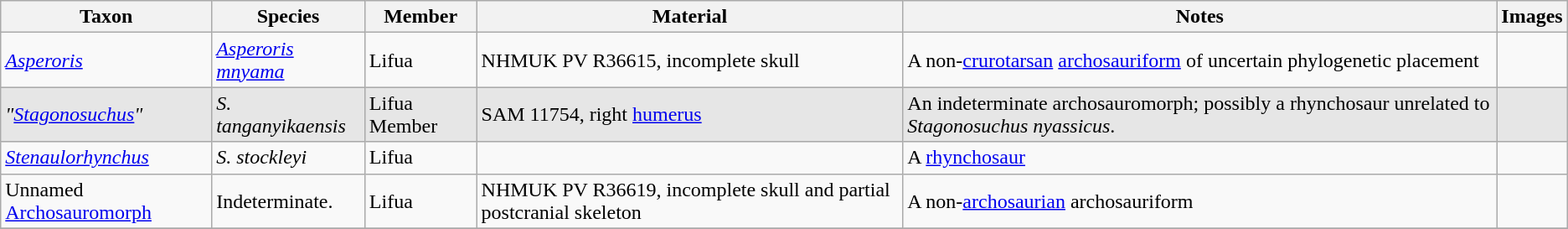<table class="wikitable sortable">
<tr>
<th>Taxon</th>
<th>Species</th>
<th>Member</th>
<th class="unsortable">Material</th>
<th class="unsortable">Notes</th>
<th class="unsortable">Images</th>
</tr>
<tr>
<td><em><a href='#'>Asperoris</a></em></td>
<td><em><a href='#'>Asperoris mnyama</a></em></td>
<td>Lifua</td>
<td>NHMUK PV R36615, incomplete skull</td>
<td>A non-<a href='#'>crurotarsan</a> <a href='#'>archosauriform</a> of uncertain phylogenetic placement</td>
<td></td>
</tr>
<tr>
<td style="background:#E6E6E6;"><em>"<a href='#'>Stagonosuchus</a>"</em></td>
<td style="background:#E6E6E6;"><em>S. tanganyikaensis</em></td>
<td style="background:#E6E6E6;">Lifua Member</td>
<td style="background:#E6E6E6;">SAM 11754, right <a href='#'>humerus</a></td>
<td style="background:#E6E6E6;">An indeterminate archosauromorph; possibly a rhynchosaur unrelated to <em>Stagonosuchus nyassicus</em>.</td>
<td style="background:#E6E6E6;"></td>
</tr>
<tr>
<td><em><a href='#'>Stenaulorhynchus</a></em></td>
<td><em>S. stockleyi</em></td>
<td>Lifua</td>
<td></td>
<td>A <a href='#'>rhynchosaur</a></td>
<td></td>
</tr>
<tr>
<td>Unnamed <a href='#'>Archosauromorph</a></td>
<td>Indeterminate.</td>
<td>Lifua</td>
<td>NHMUK PV R36619, incomplete skull and partial postcranial skeleton</td>
<td>A non-<a href='#'>archosaurian</a> archosauriform</td>
<td></td>
</tr>
<tr>
</tr>
</table>
